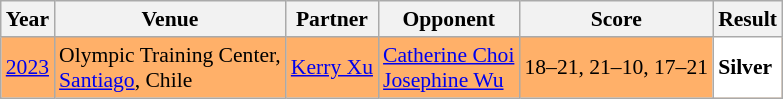<table class="sortable wikitable" style="font-size: 90%;">
<tr>
<th>Year</th>
<th>Venue</th>
<th>Partner</th>
<th>Opponent</th>
<th>Score</th>
<th>Result</th>
</tr>
<tr style="background:#FFB069">
<td align="center"><a href='#'>2023</a></td>
<td align="left">Olympic Training Center,<br><a href='#'>Santiago</a>, Chile</td>
<td align="left"> <a href='#'>Kerry Xu</a></td>
<td align="left"> <a href='#'>Catherine Choi</a><br> <a href='#'>Josephine Wu</a></td>
<td align="left">18–21, 21–10, 17–21</td>
<td style="text-align:left; background:white"> <strong>Silver</strong></td>
</tr>
</table>
